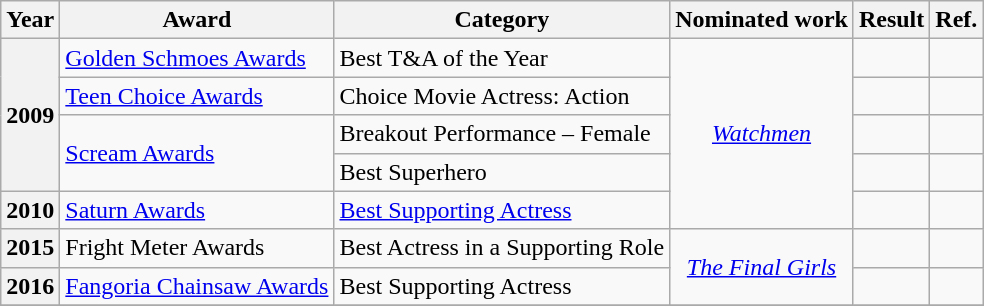<table class="wikitable plainrowheaders">
<tr>
<th>Year</th>
<th>Award</th>
<th>Category</th>
<th>Nominated work</th>
<th>Result</th>
<th class=unsortable>Ref.</th>
</tr>
<tr>
<th scope=row rowspan="4">2009</th>
<td><a href='#'>Golden Schmoes Awards</a></td>
<td>Best T&A of the Year</td>
<td rowspan="5" style="text-align:center;"><em><a href='#'>Watchmen</a></em></td>
<td></td>
<td></td>
</tr>
<tr>
<td><a href='#'>Teen Choice Awards</a></td>
<td>Choice Movie Actress: Action</td>
<td></td>
<td></td>
</tr>
<tr>
<td rowspan="2"><a href='#'>Scream Awards</a></td>
<td>Breakout Performance – Female</td>
<td></td>
<td></td>
</tr>
<tr>
<td>Best Superhero</td>
<td></td>
<td></td>
</tr>
<tr>
<th scope=row>2010</th>
<td><a href='#'>Saturn Awards</a></td>
<td><a href='#'>Best Supporting Actress</a></td>
<td></td>
<td></td>
</tr>
<tr>
<th scope=row>2015</th>
<td>Fright Meter Awards</td>
<td>Best Actress in a Supporting Role</td>
<td rowspan="2" style="text-align:center;"><em><a href='#'>The Final Girls</a></em></td>
<td></td>
<td></td>
</tr>
<tr>
<th scope=row>2016</th>
<td><a href='#'>Fangoria Chainsaw Awards</a></td>
<td>Best Supporting Actress</td>
<td></td>
<td></td>
</tr>
<tr>
</tr>
</table>
